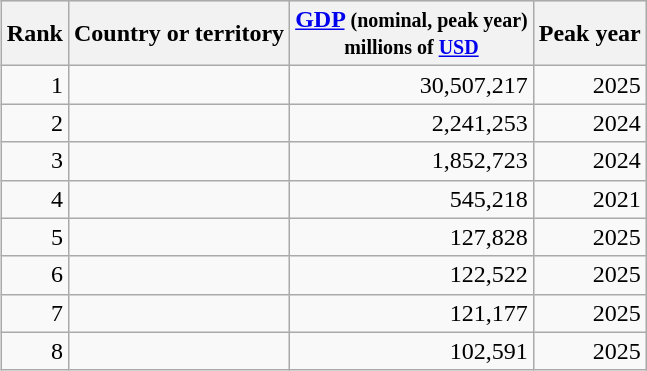<table class="wikitable" style="text-align: right; float:right; border:1px solid #aaa; margin:10px">
<tr style="background:#dbdbdb;">
<th>Rank</th>
<th>Country or territory</th>
<th><a href='#'>GDP</a> <small>(nominal, peak year)</small><br><small>millions of <a href='#'>USD</a></small></th>
<th>Peak year</th>
</tr>
<tr>
<td>1</td>
<td align=left></td>
<td>30,507,217</td>
<td>2025</td>
</tr>
<tr>
<td>2</td>
<td align=left></td>
<td>2,241,253</td>
<td>2024</td>
</tr>
<tr>
<td>3</td>
<td align=left></td>
<td>1,852,723</td>
<td>2024</td>
</tr>
<tr>
<td>4</td>
<td align=left></td>
<td>545,218</td>
<td>2021</td>
</tr>
<tr>
<td>5</td>
<td align=left></td>
<td>127,828</td>
<td>2025</td>
</tr>
<tr>
<td>6</td>
<td align=left></td>
<td>122,522</td>
<td>2025</td>
</tr>
<tr>
<td>7</td>
<td align=left></td>
<td>121,177</td>
<td>2025</td>
</tr>
<tr>
<td>8</td>
<td align=left></td>
<td>102,591</td>
<td>2025</td>
</tr>
</table>
